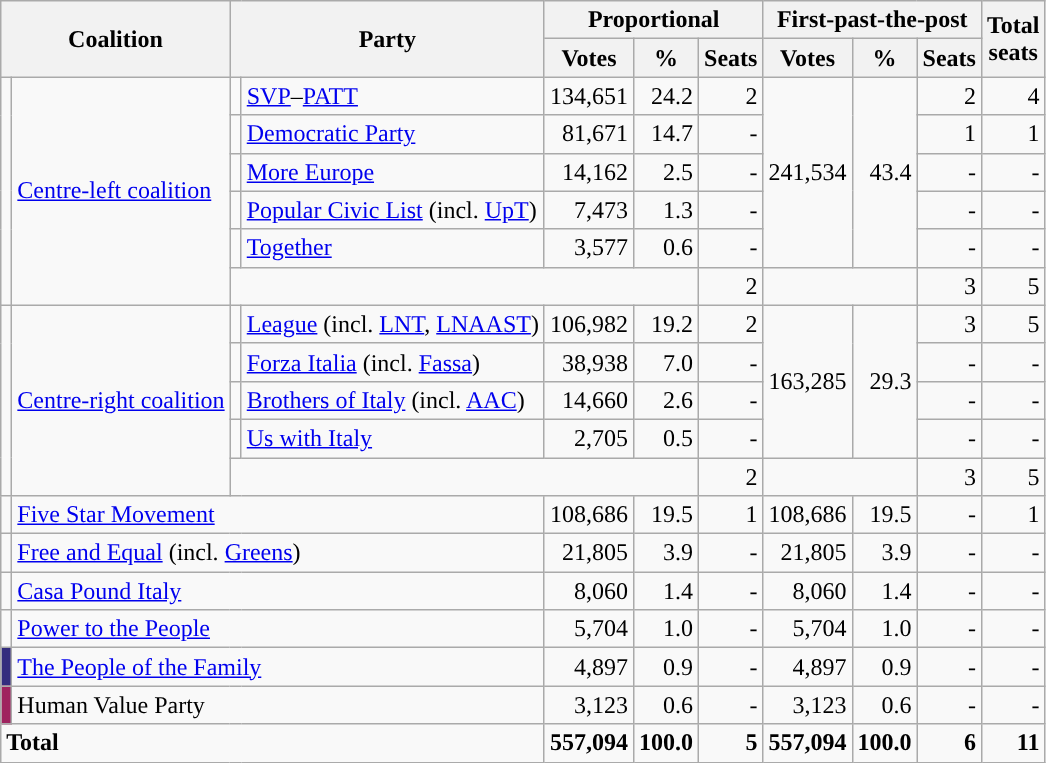<table class="wikitable" style="text-align:right">
<tr>
<th colspan="2" rowspan="2">Coalition</th>
<th colspan=2 rowspan=2>Party</th>
<th colspan="3"  style="text-align:center; vertical-align:top;">Proportional</th>
<th colspan="3"  style="text-align:center; vertical-align:top;">First-past-the-post</th>
<th style="text-align:center;" rowspan="2">Total<br>seats</th>
</tr>
<tr>
<th style="text-align:center; vertical-align:bottom;">Votes</th>
<th style="text-align:center; vertical-align:bottom;">%</th>
<th style="text-align:center; vertical-align:bottom;">Seats</th>
<th style="text-align:center; vertical-align:bottom;">Votes</th>
<th style="text-align:center; vertical-align:bottom;">%</th>
<th style="text-align:center; vertical-align:bottom;">Seats</th>
</tr>
<tr>
<td rowspan="6"></td>
<td style="text-align:left;" rowspan="6"><a href='#'>Centre-left coalition</a></td>
<td></td>
<td style="text-align:left;"><a href='#'>SVP</a>–<a href='#'>PATT</a></td>
<td>134,651</td>
<td>24.2</td>
<td>2</td>
<td rowspan="5">241,534</td>
<td rowspan="5">43.4</td>
<td>2</td>
<td>4</td>
</tr>
<tr>
<td></td>
<td align=left><a href='#'>Democratic Party</a></td>
<td>81,671</td>
<td>14.7</td>
<td>-</td>
<td>1</td>
<td>1</td>
</tr>
<tr>
<td></td>
<td style="text-align:left;"><a href='#'>More Europe</a></td>
<td>14,162</td>
<td>2.5</td>
<td>-</td>
<td>-</td>
<td>-</td>
</tr>
<tr>
<td></td>
<td style="text-align:left;"><a href='#'>Popular Civic List</a> (incl. <a href='#'>UpT</a>)</td>
<td>7,473</td>
<td>1.3</td>
<td>-</td>
<td>-</td>
<td>-</td>
</tr>
<tr>
<td></td>
<td style="text-align:left;"><a href='#'>Together</a></td>
<td>3,577</td>
<td>0.6</td>
<td>-</td>
<td>-</td>
<td>-</td>
</tr>
<tr>
<td colspan="4" style="text-align:left;"></td>
<td>2</td>
<td colspan="2"></td>
<td>3</td>
<td>5</td>
</tr>
<tr>
<td rowspan="5"></td>
<td style="text-align:left;" rowspan="5"><a href='#'>Centre-right coalition</a></td>
<td></td>
<td align=left><a href='#'>League</a> (incl. <a href='#'>LNT</a>, <a href='#'>LNAAST</a>)</td>
<td>106,982</td>
<td>19.2</td>
<td>2</td>
<td rowspan="4">163,285</td>
<td rowspan="4">29.3</td>
<td>3</td>
<td>5</td>
</tr>
<tr>
<td></td>
<td align=left><a href='#'>Forza Italia</a> (incl. <a href='#'>Fassa</a>)</td>
<td>38,938</td>
<td>7.0</td>
<td>-</td>
<td>-</td>
<td>-</td>
</tr>
<tr>
<td></td>
<td align=left><a href='#'>Brothers of Italy</a> (incl. <a href='#'>AAC</a>)</td>
<td>14,660</td>
<td>2.6</td>
<td>-</td>
<td>-</td>
<td>-</td>
</tr>
<tr>
<td></td>
<td align=left><a href='#'>Us with Italy</a></td>
<td>2,705</td>
<td>0.5</td>
<td>-</td>
<td>-</td>
<td>-</td>
</tr>
<tr>
<td colspan="4" style="text-align:left;"></td>
<td>2</td>
<td colspan="2"></td>
<td>3</td>
<td>5</td>
</tr>
<tr 、>
<td style="background:"></td>
<td colspan="3" style="text-align:left;"><a href='#'>Five Star Movement</a></td>
<td>108,686</td>
<td>19.5</td>
<td>1</td>
<td>108,686</td>
<td>19.5</td>
<td>-</td>
<td>1</td>
</tr>
<tr>
<td style="background:"></td>
<td colspan="3" style="text-align:left;"><a href='#'>Free and Equal</a> (incl. <a href='#'>Greens</a>)</td>
<td>21,805</td>
<td>3.9</td>
<td>-</td>
<td>21,805</td>
<td>3.9</td>
<td>-</td>
<td>-</td>
</tr>
<tr>
<td style="background:"></td>
<td colspan="3" style="text-align:left;"><a href='#'>Casa Pound Italy</a></td>
<td>8,060</td>
<td>1.4</td>
<td>-</td>
<td>8,060</td>
<td>1.4</td>
<td>-</td>
<td>-</td>
</tr>
<tr>
<td style="background:"></td>
<td colspan="3" style="text-align:left;"><a href='#'>Power to the People</a></td>
<td>5,704</td>
<td>1.0</td>
<td>-</td>
<td>5,704</td>
<td>1.0</td>
<td>-</td>
<td>-</td>
</tr>
<tr>
<td style="background:#342d7e;"></td>
<td colspan="3" style="text-align:left;"><a href='#'>The People of the Family</a></td>
<td>4,897</td>
<td>0.9</td>
<td>-</td>
<td>4,897</td>
<td>0.9</td>
<td>-</td>
<td>-</td>
</tr>
<tr>
<td style="background:#9F235F;"></td>
<td colspan="3" style="text-align:left;">Human Value Party</td>
<td>3,123</td>
<td>0.6</td>
<td>-</td>
<td>3,123</td>
<td>0.6</td>
<td>-</td>
<td>-</td>
</tr>
<tr>
<td colspan="4" style="text-align:left;"><strong>Total</strong></td>
<td><strong>557,094</strong></td>
<td><strong>100.0</strong></td>
<td><strong>5</strong></td>
<td><strong>557,094</strong></td>
<td><strong>100.0</strong></td>
<td><strong>6</strong></td>
<td><strong>11</strong></td>
</tr>
</table>
